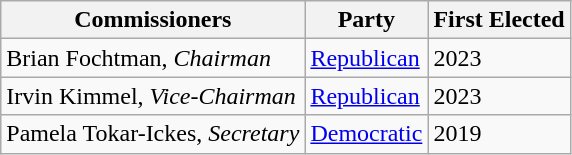<table class="wikitable">
<tr>
<th>Commissioners</th>
<th>Party</th>
<th>First Elected</th>
</tr>
<tr>
<td>Brian Fochtman, <em>Chairman</em></td>
<td><a href='#'>Republican</a></td>
<td>2023</td>
</tr>
<tr>
<td>Irvin Kimmel, <em>Vice-Chairman</em></td>
<td><a href='#'>Republican</a></td>
<td>2023</td>
</tr>
<tr>
<td>Pamela Tokar-Ickes, <em>Secretary</em></td>
<td><a href='#'>Democratic</a></td>
<td>2019</td>
</tr>
</table>
